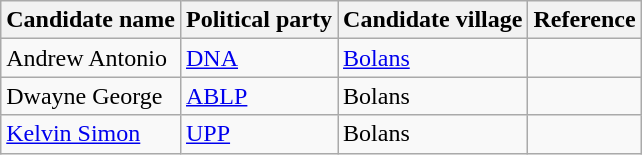<table class="wikitable">
<tr>
<th>Candidate name</th>
<th>Political party</th>
<th>Candidate village</th>
<th>Reference</th>
</tr>
<tr>
<td>Andrew Antonio</td>
<td><a href='#'>DNA</a></td>
<td><a href='#'>Bolans</a></td>
<td></td>
</tr>
<tr>
<td>Dwayne George</td>
<td><a href='#'>ABLP</a></td>
<td>Bolans</td>
<td></td>
</tr>
<tr>
<td><a href='#'>Kelvin Simon</a></td>
<td><a href='#'>UPP</a></td>
<td>Bolans</td>
<td></td>
</tr>
</table>
